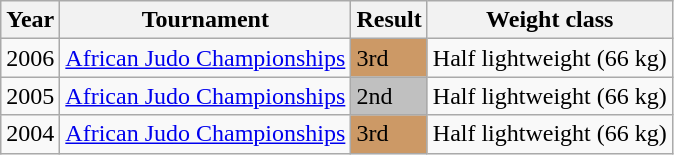<table class=wikitable>
<tr>
<th>Year</th>
<th>Tournament</th>
<th>Result</th>
<th>Weight class</th>
</tr>
<tr>
<td>2006</td>
<td><a href='#'>African Judo Championships</a></td>
<td bgcolor="cc9966">3rd</td>
<td>Half lightweight (66 kg)</td>
</tr>
<tr>
<td>2005</td>
<td><a href='#'>African Judo Championships</a></td>
<td bgcolor="silver">2nd</td>
<td>Half lightweight (66 kg)</td>
</tr>
<tr>
<td>2004</td>
<td><a href='#'>African Judo Championships</a></td>
<td bgcolor="cc9966">3rd</td>
<td>Half lightweight (66 kg)</td>
</tr>
</table>
